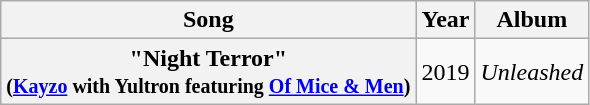<table class="wikitable plainrowheaders">
<tr>
<th>Song</th>
<th>Year</th>
<th>Album</th>
</tr>
<tr>
<th scope="row">"Night Terror" <br><small>(<a href='#'>Kayzo</a> with Yultron featuring <a href='#'>Of Mice & Men</a>)</small></th>
<td style="text-align:center;">2019</td>
<td style="text-align:center;"><em>Unleashed</em></td>
</tr>
</table>
